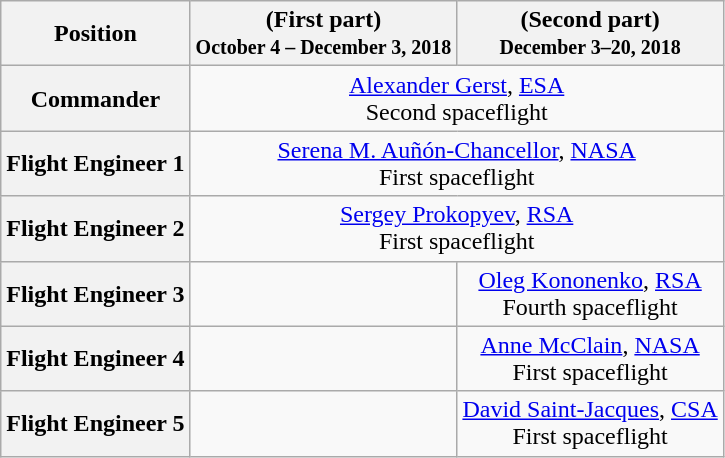<table class="wikitable">
<tr>
<th>Position</th>
<th>(First part)<br><small>October 4 – December 3, 2018</small></th>
<th>(Second part)<br><small>December 3–20, 2018</small></th>
</tr>
<tr>
<th>Commander</th>
<td colspan=2 align=center> <a href='#'>Alexander Gerst</a>, <a href='#'>ESA</a><br>Second spaceflight</td>
</tr>
<tr>
<th>Flight Engineer 1</th>
<td colspan=2 align=center> <a href='#'>Serena M. Auñón-Chancellor</a>, <a href='#'>NASA</a><br>First spaceflight</td>
</tr>
<tr>
<th>Flight Engineer 2</th>
<td colspan=2 align=center> <a href='#'>Sergey Prokopyev</a>, <a href='#'>RSA</a><br>First spaceflight</td>
</tr>
<tr>
<th>Flight Engineer 3</th>
<td> </td>
<td align=center> <a href='#'>Oleg Kononenko</a>, <a href='#'>RSA</a><br>Fourth spaceflight</td>
</tr>
<tr>
<th>Flight Engineer 4</th>
<td> </td>
<td align="center"> <a href='#'>Anne McClain</a>, <a href='#'>NASA</a><br>First spaceflight</td>
</tr>
<tr>
<th>Flight Engineer 5</th>
<td> </td>
<td align="center"> <a href='#'>David Saint-Jacques</a>, <a href='#'>CSA</a><br>First spaceflight</td>
</tr>
</table>
